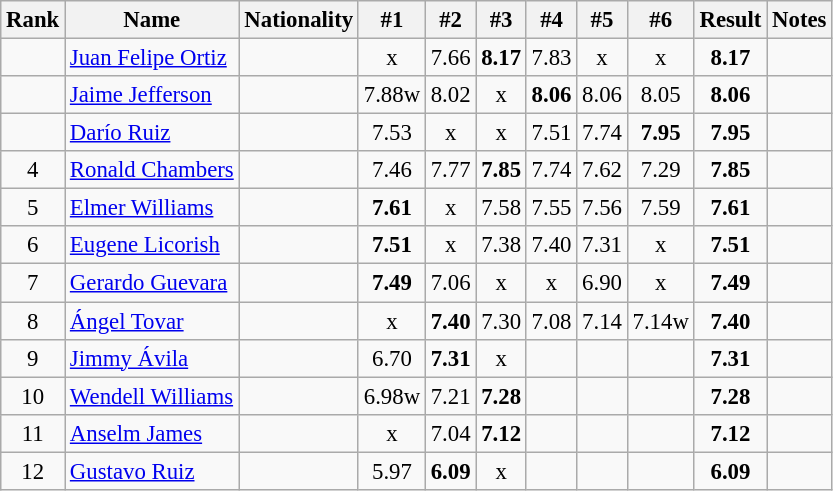<table class="wikitable sortable" style="text-align:center;font-size:95%">
<tr>
<th>Rank</th>
<th>Name</th>
<th>Nationality</th>
<th>#1</th>
<th>#2</th>
<th>#3</th>
<th>#4</th>
<th>#5</th>
<th>#6</th>
<th>Result</th>
<th>Notes</th>
</tr>
<tr>
<td></td>
<td align=left><a href='#'>Juan Felipe Ortiz</a></td>
<td align=left></td>
<td>x</td>
<td>7.66</td>
<td><strong>8.17</strong></td>
<td>7.83</td>
<td>x</td>
<td>x</td>
<td><strong>8.17</strong></td>
<td></td>
</tr>
<tr>
<td></td>
<td align=left><a href='#'>Jaime Jefferson</a></td>
<td align=left></td>
<td>7.88w</td>
<td>8.02</td>
<td>x</td>
<td><strong>8.06</strong></td>
<td>8.06</td>
<td>8.05</td>
<td><strong>8.06</strong></td>
<td></td>
</tr>
<tr>
<td></td>
<td align=left><a href='#'>Darío Ruiz</a></td>
<td align=left></td>
<td>7.53</td>
<td>x</td>
<td>x</td>
<td>7.51</td>
<td>7.74</td>
<td><strong>7.95</strong></td>
<td><strong>7.95</strong></td>
<td></td>
</tr>
<tr>
<td>4</td>
<td align=left><a href='#'>Ronald Chambers</a></td>
<td align=left></td>
<td>7.46</td>
<td>7.77</td>
<td><strong>7.85</strong></td>
<td>7.74</td>
<td>7.62</td>
<td>7.29</td>
<td><strong>7.85</strong></td>
<td></td>
</tr>
<tr>
<td>5</td>
<td align=left><a href='#'>Elmer Williams</a></td>
<td align=left></td>
<td><strong>7.61</strong></td>
<td>x</td>
<td>7.58</td>
<td>7.55</td>
<td>7.56</td>
<td>7.59</td>
<td><strong>7.61</strong></td>
<td></td>
</tr>
<tr>
<td>6</td>
<td align=left><a href='#'>Eugene Licorish</a></td>
<td align=left></td>
<td><strong>7.51</strong></td>
<td>x</td>
<td>7.38</td>
<td>7.40</td>
<td>7.31</td>
<td>x</td>
<td><strong>7.51</strong></td>
<td></td>
</tr>
<tr>
<td>7</td>
<td align=left><a href='#'>Gerardo Guevara</a></td>
<td align=left></td>
<td><strong>7.49</strong></td>
<td>7.06</td>
<td>x</td>
<td>x</td>
<td>6.90</td>
<td>x</td>
<td><strong>7.49</strong></td>
<td></td>
</tr>
<tr>
<td>8</td>
<td align=left><a href='#'>Ángel Tovar</a></td>
<td align=left></td>
<td>x</td>
<td><strong>7.40</strong></td>
<td>7.30</td>
<td>7.08</td>
<td>7.14</td>
<td>7.14w</td>
<td><strong>7.40</strong></td>
<td></td>
</tr>
<tr>
<td>9</td>
<td align=left><a href='#'>Jimmy Ávila</a></td>
<td align=left></td>
<td>6.70</td>
<td><strong>7.31</strong></td>
<td>x</td>
<td></td>
<td></td>
<td></td>
<td><strong>7.31</strong></td>
<td></td>
</tr>
<tr>
<td>10</td>
<td align=left><a href='#'>Wendell Williams</a></td>
<td align=left></td>
<td>6.98w</td>
<td>7.21</td>
<td><strong>7.28</strong></td>
<td></td>
<td></td>
<td></td>
<td><strong>7.28</strong></td>
<td></td>
</tr>
<tr>
<td>11</td>
<td align=left><a href='#'>Anselm James</a></td>
<td align=left></td>
<td>x</td>
<td>7.04</td>
<td><strong>7.12</strong></td>
<td></td>
<td></td>
<td></td>
<td><strong>7.12</strong></td>
<td></td>
</tr>
<tr>
<td>12</td>
<td align=left><a href='#'>Gustavo Ruiz</a></td>
<td align=left></td>
<td>5.97</td>
<td><strong>6.09</strong></td>
<td>x</td>
<td></td>
<td></td>
<td></td>
<td><strong>6.09</strong></td>
<td></td>
</tr>
</table>
